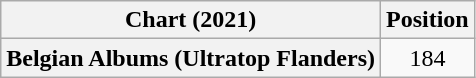<table class="wikitable plainrowheaders" style="text-align:center">
<tr>
<th scope="col">Chart (2021)</th>
<th scope="col">Position</th>
</tr>
<tr>
<th scope="row">Belgian Albums (Ultratop Flanders)</th>
<td>184</td>
</tr>
</table>
